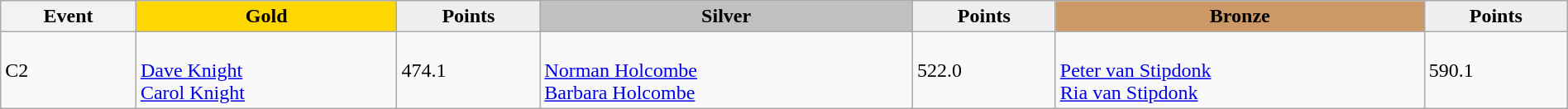<table class="wikitable" width=100%>
<tr>
<th>Event</th>
<td align=center bgcolor="gold"><strong>Gold</strong></td>
<td align=center bgcolor="EFEFEF"><strong>Points</strong></td>
<td align=center bgcolor="silver"><strong>Silver</strong></td>
<td align=center bgcolor="EFEFEF"><strong>Points</strong></td>
<td align=center bgcolor="CC9966"><strong>Bronze</strong></td>
<td align=center bgcolor="EFEFEF"><strong>Points</strong></td>
</tr>
<tr>
<td>C2</td>
<td><br><a href='#'>Dave Knight</a><br><a href='#'>Carol Knight</a></td>
<td>474.1</td>
<td><br><a href='#'>Norman Holcombe</a><br><a href='#'>Barbara Holcombe</a></td>
<td>522.0</td>
<td><br><a href='#'>Peter van Stipdonk</a><br><a href='#'>Ria van Stipdonk</a></td>
<td>590.1</td>
</tr>
</table>
